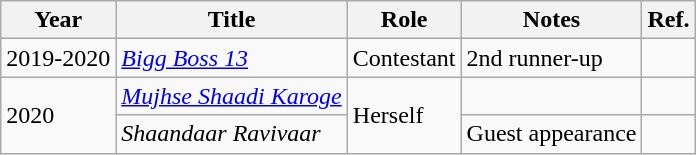<table class="wikitable">
<tr>
<th>Year</th>
<th>Title</th>
<th>Role</th>
<th>Notes</th>
<th>Ref.</th>
</tr>
<tr>
<td>2019-2020</td>
<td><em><a href='#'>Bigg Boss 13</a></em></td>
<td>Contestant</td>
<td>2nd runner-up</td>
<td></td>
</tr>
<tr>
<td rowspan="2">2020</td>
<td><em><a href='#'>Mujhse Shaadi Karoge</a></em></td>
<td rowspan="2">Herself</td>
<td></td>
<td></td>
</tr>
<tr>
<td><em>Shaandaar Ravivaar</em></td>
<td>Guest appearance</td>
<td></td>
</tr>
</table>
